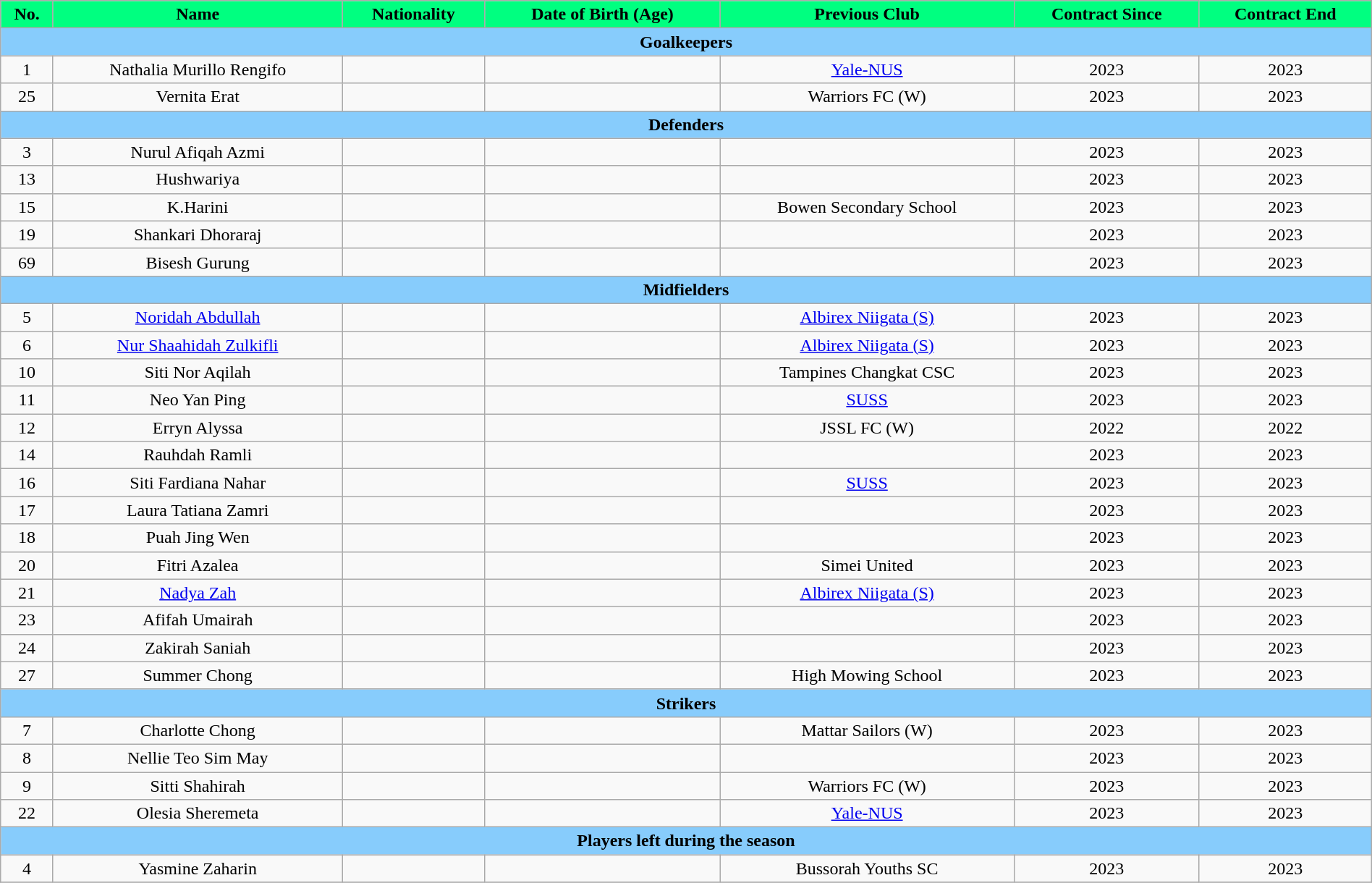<table class="wikitable" style="text-align:center; font-size:100%; width:100%;">
<tr>
<th style="background:#00FF80; color:black; text-align:center;">No.</th>
<th style="background:#00FF80; color:black; text-align:center;">Name</th>
<th style="background:#00FF80; color:black; text-align:center;">Nationality</th>
<th style="background:#00FF80; color:black; text-align:center;">Date of Birth (Age)</th>
<th style="background:#00FF80; color:black; text-align:center;">Previous Club</th>
<th style="background:#00FF80; color:black; text-align:center;">Contract Since</th>
<th style="background:#00FF80; color:black; text-align:center;">Contract End</th>
</tr>
<tr>
<th colspan="8" style="background:#87CCFC; color:black; text-align:center;">Goalkeepers</th>
</tr>
<tr>
<td>1</td>
<td>Nathalia Murillo Rengifo</td>
<td></td>
<td></td>
<td> <a href='#'>Yale-NUS</a></td>
<td>2023</td>
<td>2023</td>
</tr>
<tr>
<td>25</td>
<td>Vernita Erat</td>
<td></td>
<td></td>
<td> Warriors FC (W)</td>
<td>2023</td>
<td>2023</td>
</tr>
<tr>
<th colspan="8" style="background:#87CCFC; color:black; text-align:center;">Defenders</th>
</tr>
<tr>
<td>3</td>
<td>Nurul Afiqah Azmi</td>
<td></td>
<td></td>
<td></td>
<td>2023</td>
<td>2023</td>
</tr>
<tr>
<td>13</td>
<td>Hushwariya</td>
<td></td>
<td></td>
<td></td>
<td>2023</td>
<td>2023</td>
</tr>
<tr>
<td>15</td>
<td>K.Harini</td>
<td></td>
<td></td>
<td> Bowen Secondary School</td>
<td>2023</td>
<td>2023</td>
</tr>
<tr>
<td>19</td>
<td>Shankari Dhoraraj</td>
<td></td>
<td></td>
<td></td>
<td>2023</td>
<td>2023</td>
</tr>
<tr>
<td>69</td>
<td>Bisesh Gurung</td>
<td></td>
<td></td>
<td></td>
<td>2023</td>
<td>2023</td>
</tr>
<tr>
<th colspan="8" style="background:#87CCFC; color:black; text-align:center;">Midfielders</th>
</tr>
<tr>
<td>5</td>
<td><a href='#'>Noridah Abdullah</a></td>
<td></td>
<td></td>
<td> <a href='#'>Albirex Niigata (S)</a></td>
<td>2023</td>
<td>2023</td>
</tr>
<tr>
<td>6</td>
<td><a href='#'>Nur Shaahidah Zulkifli</a></td>
<td></td>
<td></td>
<td> <a href='#'>Albirex Niigata (S)</a></td>
<td>2023</td>
<td>2023</td>
</tr>
<tr>
<td>10</td>
<td>Siti Nor Aqilah</td>
<td></td>
<td></td>
<td> Tampines Changkat CSC</td>
<td>2023</td>
<td>2023</td>
</tr>
<tr>
<td>11</td>
<td>Neo Yan Ping</td>
<td></td>
<td></td>
<td> <a href='#'>SUSS</a></td>
<td>2023</td>
<td>2023</td>
</tr>
<tr>
<td>12</td>
<td>Erryn Alyssa</td>
<td></td>
<td></td>
<td> JSSL FC (W)</td>
<td>2022</td>
<td>2022</td>
</tr>
<tr>
<td>14</td>
<td>Rauhdah Ramli</td>
<td></td>
<td></td>
<td></td>
<td>2023</td>
<td>2023</td>
</tr>
<tr>
<td>16</td>
<td>Siti Fardiana Nahar</td>
<td></td>
<td></td>
<td> <a href='#'>SUSS</a></td>
<td>2023</td>
<td>2023</td>
</tr>
<tr>
<td>17</td>
<td>Laura Tatiana Zamri</td>
<td></td>
<td></td>
<td></td>
<td>2023</td>
<td>2023</td>
</tr>
<tr>
<td>18</td>
<td>Puah Jing Wen</td>
<td></td>
<td></td>
<td></td>
<td>2023</td>
<td>2023</td>
</tr>
<tr>
<td>20</td>
<td>Fitri Azalea</td>
<td></td>
<td></td>
<td> Simei United</td>
<td>2023</td>
<td>2023</td>
</tr>
<tr>
<td>21</td>
<td><a href='#'>Nadya Zah</a></td>
<td></td>
<td></td>
<td> <a href='#'>Albirex Niigata (S)</a></td>
<td>2023</td>
<td>2023</td>
</tr>
<tr>
<td>23</td>
<td>Afifah Umairah</td>
<td></td>
<td></td>
<td></td>
<td>2023</td>
<td>2023</td>
</tr>
<tr>
<td>24</td>
<td>Zakirah Saniah</td>
<td></td>
<td></td>
<td></td>
<td>2023</td>
<td>2023</td>
</tr>
<tr>
<td>27</td>
<td>Summer Chong</td>
<td></td>
<td></td>
<td> High Mowing School</td>
<td>2023</td>
<td>2023</td>
</tr>
<tr>
<th colspan="8" style="background:#87CCFC; color:black; text-align:center;">Strikers</th>
</tr>
<tr>
<td>7</td>
<td>Charlotte Chong</td>
<td></td>
<td></td>
<td> Mattar Sailors (W)</td>
<td>2023</td>
<td>2023</td>
</tr>
<tr>
<td>8</td>
<td>Nellie Teo Sim May</td>
<td></td>
<td></td>
<td></td>
<td>2023</td>
<td>2023</td>
</tr>
<tr>
<td>9</td>
<td>Sitti Shahirah</td>
<td></td>
<td></td>
<td> Warriors FC (W)</td>
<td>2023</td>
<td>2023</td>
</tr>
<tr>
<td>22</td>
<td>Olesia Sheremeta</td>
<td></td>
<td></td>
<td> <a href='#'>Yale-NUS</a></td>
<td>2023</td>
<td>2023</td>
</tr>
<tr>
<th colspan="8" style="background:#87CCFC; color:black; text-align:center;">Players left during the season</th>
</tr>
<tr>
<td>4</td>
<td>Yasmine Zaharin</td>
<td></td>
<td></td>
<td> Bussorah Youths SC</td>
<td>2023</td>
<td>2023</td>
</tr>
<tr>
</tr>
</table>
